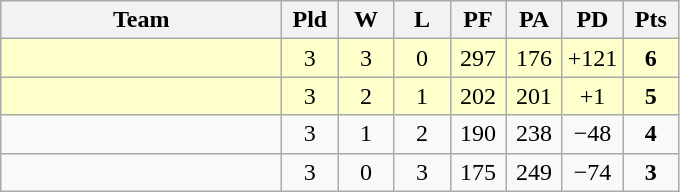<table class=wikitable style="text-align:center">
<tr>
<th width=180>Team</th>
<th width=30>Pld</th>
<th width=30>W</th>
<th width=30>L</th>
<th width=30>PF</th>
<th width=30>PA</th>
<th width=30>PD</th>
<th width=30>Pts</th>
</tr>
<tr bgcolor="#ffffcc">
<td align="left"></td>
<td>3</td>
<td>3</td>
<td>0</td>
<td>297</td>
<td>176</td>
<td>+121</td>
<td><strong>6</strong></td>
</tr>
<tr bgcolor="#ffffcc">
<td align="left"></td>
<td>3</td>
<td>2</td>
<td>1</td>
<td>202</td>
<td>201</td>
<td>+1</td>
<td><strong>5</strong></td>
</tr>
<tr>
<td align="left"></td>
<td>3</td>
<td>1</td>
<td>2</td>
<td>190</td>
<td>238</td>
<td>−48</td>
<td><strong>4</strong></td>
</tr>
<tr>
<td align="left"></td>
<td>3</td>
<td>0</td>
<td>3</td>
<td>175</td>
<td>249</td>
<td>−74</td>
<td><strong>3</strong></td>
</tr>
</table>
